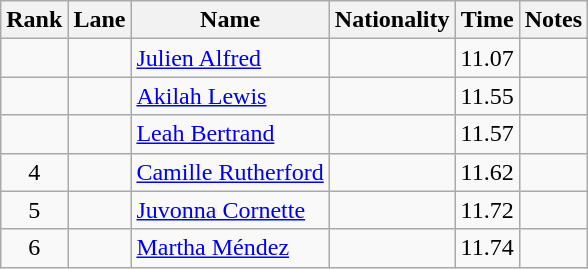<table class="wikitable sortable" style="text-align:center">
<tr>
<th>Rank</th>
<th>Lane</th>
<th>Name</th>
<th>Nationality</th>
<th>Time</th>
<th>Notes</th>
</tr>
<tr>
<td></td>
<td></td>
<td align=left><a href='#'>Julien Alfred</a></td>
<td align=left></td>
<td>11.07</td>
<td></td>
</tr>
<tr>
<td></td>
<td></td>
<td align=left><a href='#'>Akilah Lewis</a></td>
<td align=left></td>
<td>11.55</td>
<td></td>
</tr>
<tr>
<td></td>
<td></td>
<td align=left><a href='#'>Leah Bertrand</a></td>
<td align=left></td>
<td>11.57</td>
<td></td>
</tr>
<tr>
<td>4</td>
<td></td>
<td align=left><a href='#'> Camille Rutherford</a></td>
<td align=left></td>
<td>11.62</td>
<td></td>
</tr>
<tr>
<td>5</td>
<td></td>
<td align=left><a href='#'>Juvonna Cornette</a></td>
<td align=left></td>
<td>11.72</td>
<td></td>
</tr>
<tr>
<td>6</td>
<td></td>
<td align=left><a href='#'>Martha Méndez</a></td>
<td align=left></td>
<td>11.74</td>
<td></td>
</tr>
</table>
